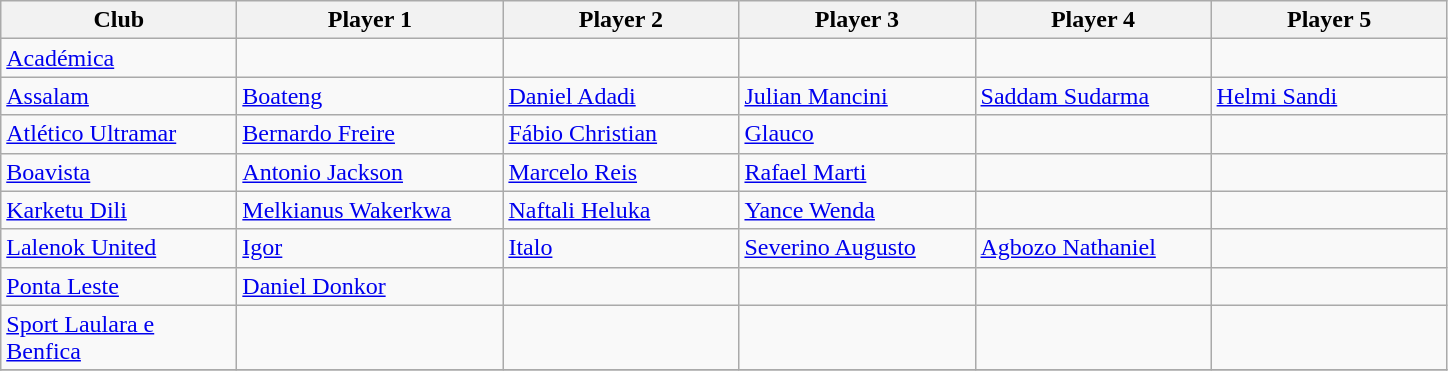<table class="sortable wikitable">
<tr>
<th style="width:150px;">Club</th>
<th style="width:170px;">Player 1</th>
<th style="width:150px;">Player 2</th>
<th style="width:150px;">Player 3</th>
<th style="width:150px;">Player 4</th>
<th style="width:150px;">Player 5</th>
</tr>
<tr>
<td><a href='#'>Académica</a></td>
<td></td>
<td></td>
<td></td>
<td></td>
<td></td>
</tr>
<tr>
<td><a href='#'>Assalam</a></td>
<td> <a href='#'>Boateng</a></td>
<td> <a href='#'>Daniel Adadi</a></td>
<td> <a href='#'>Julian Mancini</a></td>
<td> <a href='#'>Saddam Sudarma</a></td>
<td> <a href='#'>Helmi Sandi</a></td>
</tr>
<tr>
<td><a href='#'>Atlético Ultramar</a></td>
<td> <a href='#'>Bernardo Freire</a></td>
<td> <a href='#'>Fábio Christian</a></td>
<td> <a href='#'>Glauco</a></td>
<td></td>
<td></td>
</tr>
<tr>
<td><a href='#'>Boavista</a></td>
<td> <a href='#'>Antonio Jackson</a></td>
<td> <a href='#'>Marcelo Reis</a></td>
<td> <a href='#'>Rafael Marti</a></td>
<td></td>
<td></td>
</tr>
<tr>
<td><a href='#'>Karketu Dili</a></td>
<td> <a href='#'>Melkianus Wakerkwa</a></td>
<td> <a href='#'>Naftali Heluka</a></td>
<td> <a href='#'>Yance Wenda</a></td>
<td></td>
<td></td>
</tr>
<tr>
<td><a href='#'>Lalenok United</a></td>
<td> <a href='#'>Igor</a></td>
<td> <a href='#'>Italo</a></td>
<td> <a href='#'>Severino Augusto</a></td>
<td> <a href='#'>Agbozo Nathaniel</a></td>
<td></td>
</tr>
<tr>
<td><a href='#'>Ponta Leste</a></td>
<td> <a href='#'>Daniel Donkor</a></td>
<td></td>
<td></td>
<td></td>
<td></td>
</tr>
<tr>
<td><a href='#'>Sport Laulara e Benfica</a></td>
<td></td>
<td></td>
<td></td>
<td></td>
<td></td>
</tr>
<tr>
</tr>
</table>
